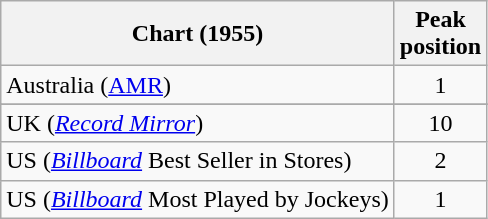<table class="wikitable sortable">
<tr>
<th>Chart (1955)</th>
<th>Peak<br>position</th>
</tr>
<tr>
<td>Australia (<a href='#'>AMR</a>)</td>
<td style="text-align:center;">1</td>
</tr>
<tr>
</tr>
<tr>
<td>UK (<a href='#'><em>Record Mirror</em></a>)</td>
<td style="text-align:center;">10</td>
</tr>
<tr>
<td>US (<em><a href='#'>Billboard</a></em> Best Seller in Stores)</td>
<td style="text-align:center;">2</td>
</tr>
<tr>
<td>US (<em><a href='#'>Billboard</a></em> Most Played by Jockeys)</td>
<td style="text-align:center;">1</td>
</tr>
</table>
